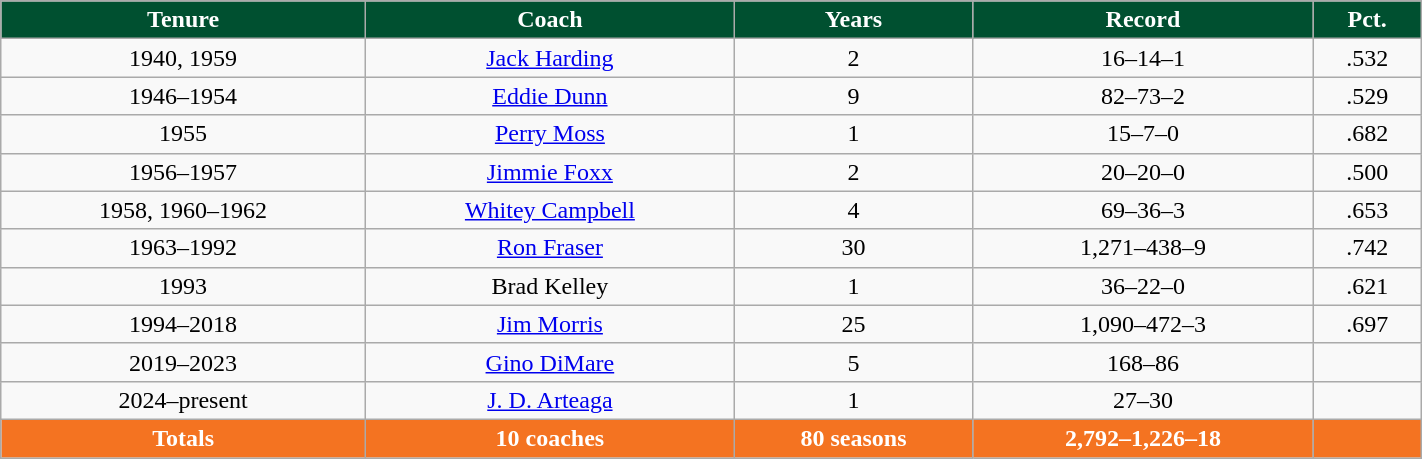<table cellpadding="1" border="1" cellspacing="0"  width="75%" class="wikitable sortable" style="text-align:center;">
<tr>
<th style="background: #005030; color:white;">Tenure</th>
<th style="background: #005030; color:white;">Coach</th>
<th style="background: #005030; color:white;">Years</th>
<th style="background: #005030; color:white;">Record</th>
<th style="background: #005030; color:white;">Pct.</th>
</tr>
<tr>
<td>1940, 1959</td>
<td><a href='#'>Jack Harding</a></td>
<td>2</td>
<td>16–14–1</td>
<td>.532</td>
</tr>
<tr>
<td>1946–1954</td>
<td><a href='#'>Eddie Dunn</a></td>
<td>9</td>
<td>82–73–2</td>
<td>.529</td>
</tr>
<tr>
<td>1955</td>
<td><a href='#'>Perry Moss</a></td>
<td>1</td>
<td>15–7–0</td>
<td>.682</td>
</tr>
<tr>
<td>1956–1957</td>
<td><a href='#'>Jimmie Foxx</a></td>
<td>2</td>
<td>20–20–0</td>
<td>.500</td>
</tr>
<tr>
<td>1958, 1960–1962</td>
<td><a href='#'>Whitey Campbell</a></td>
<td>4</td>
<td>69–36–3</td>
<td>.653</td>
</tr>
<tr>
<td>1963–1992</td>
<td><a href='#'>Ron Fraser</a></td>
<td>30</td>
<td>1,271–438–9</td>
<td>.742</td>
</tr>
<tr>
<td>1993</td>
<td>Brad Kelley</td>
<td>1</td>
<td>36–22–0</td>
<td>.621</td>
</tr>
<tr>
<td>1994–2018</td>
<td><a href='#'>Jim Morris</a></td>
<td>25</td>
<td>1,090–472–3</td>
<td>.697</td>
</tr>
<tr>
<td>2019–2023</td>
<td><a href='#'>Gino DiMare</a></td>
<td>5</td>
<td>168–86</td>
<td></td>
</tr>
<tr>
<td>2024–present</td>
<td><a href='#'>J. D. Arteaga</a></td>
<td>1</td>
<td>27–30</td>
<td></td>
</tr>
<tr class="sortbottom">
<th style="background: #F47321; color:white;">Totals</th>
<th style="background: #F47321; color:white;">10 coaches</th>
<th style="background: #F47321; color:white;">80 seasons</th>
<th style="background: #F47321; color:white;">2,792–1,226–18</th>
<th style="background: #F47321; color:white;"></th>
</tr>
</table>
